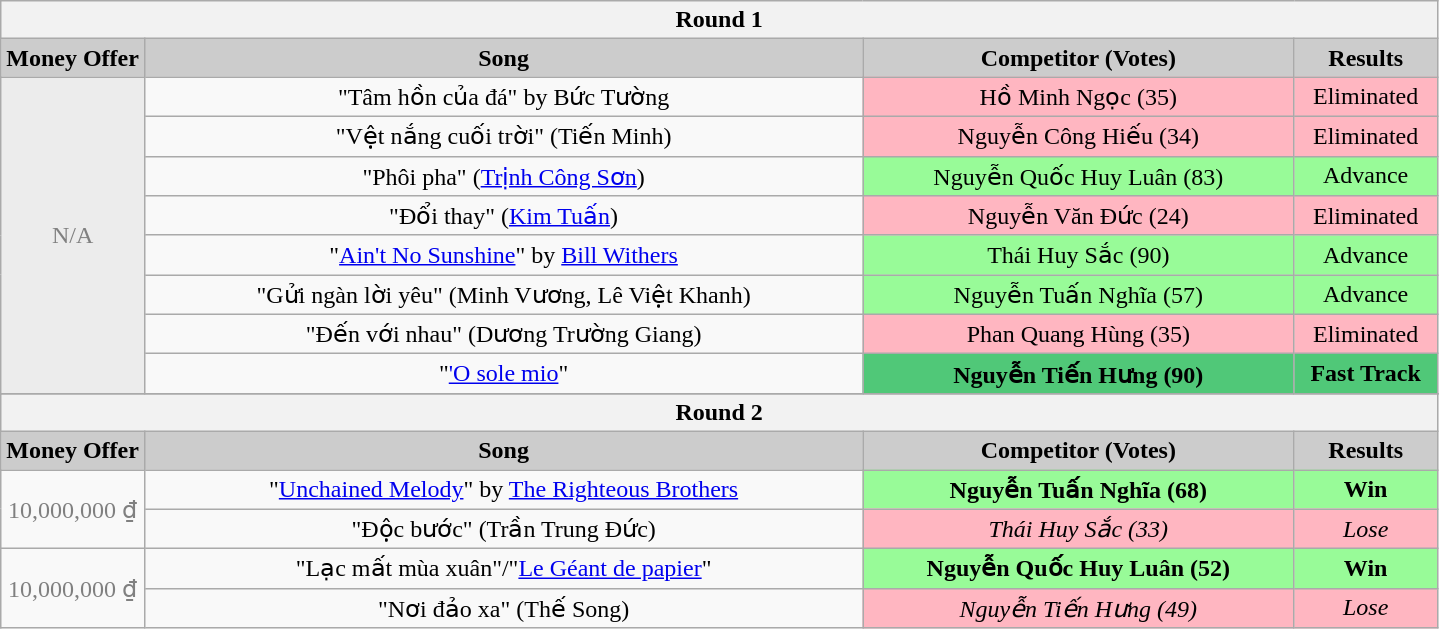<table class="wikitable" style="text-align:center;">
<tr>
<th colspan=5>Round 1</th>
</tr>
<tr>
<td bgcolor="#CCCCCC" align="center" width="10%"><strong>Money Offer</strong></td>
<td bgcolor="#CCCCCC" align="center" width="50%"><strong>Song</strong></td>
<td bgcolor="#CCCCCC" align="center" width="30%"><strong>Competitor (Votes)</strong></td>
<td bgcolor="#CCCCCC" align="center" width="10"><strong>Results</strong></td>
</tr>
<tr>
<td rowspan=8 style="background: #ececec; color: grey; vertical-align: middle; text-align: center; " class="table-na">N/A</td>
<td>"Tâm hồn của đá" by Bức Tường</td>
<td bgcolor="lightpink">Hồ Minh Ngọc (35)</td>
<td bgcolor="lightpink">Eliminated</td>
</tr>
<tr>
<td>"Vệt nắng cuối trời" (Tiến Minh)</td>
<td bgcolor="lightpink">Nguyễn Công Hiếu (34)</td>
<td bgcolor="lightpink">Eliminated</td>
</tr>
<tr>
<td>"Phôi pha" (<a href='#'>Trịnh Công Sơn</a>)</td>
<td bgcolor="palegreen">Nguyễn Quốc Huy Luân (83)</td>
<td bgcolor="palegreen">Advance</td>
</tr>
<tr>
<td>"Đổi thay" (<a href='#'>Kim Tuấn</a>)</td>
<td bgcolor="lightpink">Nguyễn Văn Đức (24)</td>
<td bgcolor="lightpink">Eliminated</td>
</tr>
<tr>
<td>"<a href='#'>Ain't No Sunshine</a>" by <a href='#'>Bill Withers</a></td>
<td bgcolor="palegreen">Thái Huy Sắc (90)</td>
<td bgcolor="palegreen">Advance</td>
</tr>
<tr>
<td>"Gửi ngàn lời yêu" (Minh Vương, Lê Việt Khanh)</td>
<td bgcolor="palegreen">Nguyễn Tuấn Nghĩa (57)</td>
<td bgcolor="palegreen">Advance</td>
</tr>
<tr>
<td>"Đến với nhau" (Dương Trường Giang)</td>
<td bgcolor="lightpink">Phan Quang Hùng (35)</td>
<td bgcolor="lightpink">Eliminated</td>
</tr>
<tr>
<td>"<a href='#'>'O sole mio</a>"</td>
<td bgcolor="#50C878"><strong>Nguyễn Tiến Hưng (90)</strong></td>
<td bgcolor="#50C878"><strong>Fast Track</strong></td>
</tr>
<tr>
</tr>
<tr>
<th colspan=5>Round 2</th>
</tr>
<tr>
<td bgcolor="#CCCCCC" align="center" width="10%"><strong>Money Offer</strong></td>
<td bgcolor="#CCCCCC" align="center" width="50%"><strong>Song</strong></td>
<td bgcolor="#CCCCCC" align="center" width="30%"><strong>Competitor (Votes)</strong></td>
<td bgcolor="#CCCCCC" align="center" width="10"><strong>Results</strong></td>
</tr>
<tr>
<td rowspan=2 style="color: grey; vertical-align: middle; text-align: center; " class="table-na">10,000,000 ₫</td>
<td>"<a href='#'>Unchained Melody</a>" by <a href='#'>The Righteous Brothers</a></td>
<td bgcolor="palegreen"><strong>Nguyễn Tuấn Nghĩa (68)</strong></td>
<td bgcolor="palegreen"><strong>Win</strong></td>
</tr>
<tr>
<td>"Độc bước" (Trần Trung Đức)</td>
<td bgcolor="lightpink"><em>Thái Huy Sắc (33)</em></td>
<td bgcolor="lightpink"><em>Lose</em></td>
</tr>
<tr>
<td rowspan=2 style="color: grey; vertical-align: middle; text-align: center; " class="table-na">10,000,000 ₫</td>
<td>"Lạc mất mùa xuân"/"<a href='#'>Le Géant de papier</a>"</td>
<td bgcolor="palegreen"><strong>Nguyễn Quốc Huy Luân (52)</strong></td>
<td bgcolor="palegreen"><strong>Win</strong></td>
</tr>
<tr>
<td>"Nơi đảo xa" (Thế Song)</td>
<td bgcolor="lightpink"><em>Nguyễn Tiến Hưng (49)</em></td>
<td bgcolor="lightpink"><em>Lose</em></td>
</tr>
</table>
